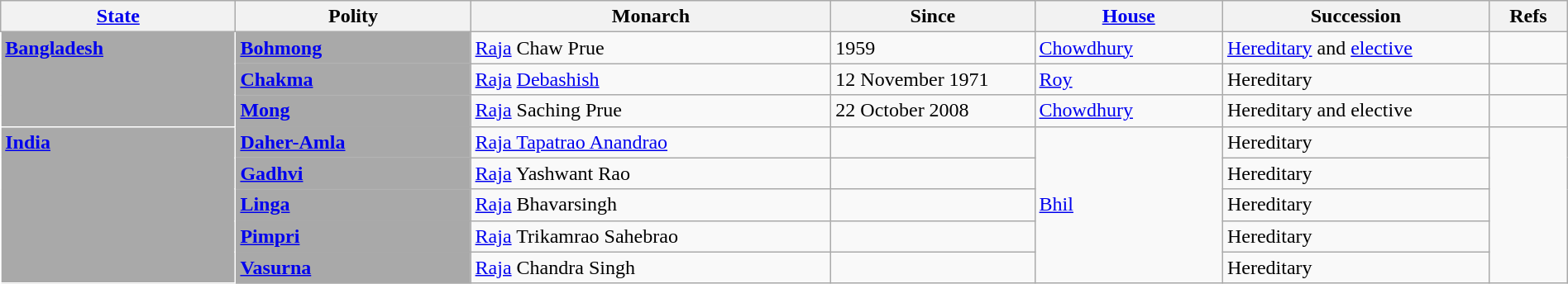<table class="wikitable" width="100%">
<tr>
<th width="15%"><a href='#'>State</a></th>
<th width="15%">Polity</th>
<th width="23%">Monarch</th>
<th width="13%">Since</th>
<th width="12%"><a href='#'>House</a></th>
<th width="17%">Succession</th>
<th width="5%">Refs</th>
</tr>
<tr>
<td bgcolor="#A9A9A9" rowspan="3" style="vertical-align: top; border-color: white;"> <strong><a href='#'><span>Bangladesh</span></a></strong></td>
<td bgcolor="#A9A9A9"><strong><a href='#'><span>Bohmong</span></a></strong> </td>
<td><a href='#'>Raja</a> Chaw Prue</td>
<td>1959</td>
<td><a href='#'>Chowdhury</a></td>
<td><a href='#'>Hereditary</a> and <a href='#'>elective</a></td>
<td align="center"></td>
</tr>
<tr>
<td bgcolor="#A9A9A9"><strong><a href='#'><span>Chakma</span></a></strong> </td>
<td><a href='#'>Raja</a> <a href='#'>Debashish</a></td>
<td>12 November 1971</td>
<td><a href='#'>Roy</a></td>
<td>Hereditary</td>
<td align="center"></td>
</tr>
<tr>
<td bgcolor="#A9A9A9"><strong><a href='#'><span>Mong</span></a></strong> </td>
<td><a href='#'>Raja</a> Saching Prue</td>
<td>22 October 2008 </td>
<td><a href='#'>Chowdhury</a></td>
<td>Hereditary and elective</td>
<td align="center"></td>
</tr>
<tr>
<td bgcolor="#A9A9A9" rowspan="5" style="vertical-align: top; border-color: white;"> <strong><a href='#'><span>India</span></a></strong> </td>
<td bgcolor="#A9A9A9"><strong><a href='#'><span>Daher-Amla</span></a></strong></td>
<td><a href='#'>Raja Tapatrao Anandrao </a></td>
<td></td>
<td rowspan="5"><a href='#'>Bhil</a></td>
<td>Hereditary</td>
<td align="center" rowspan="5"></td>
</tr>
<tr>
<td bgcolor="#A9A9A9"><strong><a href='#'><span>Gadhvi</span></a></strong></td>
<td><a href='#'>Raja</a> Yashwant Rao </td>
<td></td>
<td>Hereditary</td>
</tr>
<tr>
<td bgcolor="#A9A9A9"><strong><a href='#'><span>Linga</span></a></strong></td>
<td><a href='#'>Raja</a> Bhavarsingh</td>
<td></td>
<td>Hereditary</td>
</tr>
<tr>
<td bgcolor="#A9A9A9"><strong><a href='#'><span>Pimpri</span></a></strong></td>
<td><a href='#'>Raja</a> Trikamrao Sahebrao</td>
<td></td>
<td>Hereditary</td>
</tr>
<tr>
<td bgcolor="#A9A9A9"><strong><a href='#'><span>Vasurna</span></a></strong></td>
<td><a href='#'>Raja</a> Chandra Singh</td>
<td></td>
<td>Hereditary</td>
</tr>
</table>
